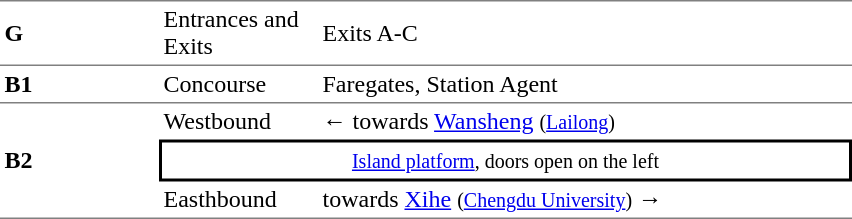<table cellspacing=0 cellpadding=3>
<tr>
<td style="border-top:solid 1px gray;border-bottom:solid 1px gray;" width=100><strong>G</strong></td>
<td style="border-top:solid 1px gray;border-bottom:solid 1px gray;" width=100>Entrances and Exits</td>
<td style="border-top:solid 1px gray;border-bottom:solid 1px gray;" width=350>Exits A-C</td>
</tr>
<tr>
<td style="border-bottom:solid 1px gray;"><strong>B1</strong></td>
<td style="border-bottom:solid 1px gray;">Concourse</td>
<td style="border-bottom:solid 1px gray;">Faregates, Station Agent</td>
</tr>
<tr>
<td style="border-bottom:solid 1px gray;" rowspan=3><strong>B2</strong></td>
<td>Westbound</td>
<td>←  towards <a href='#'>Wansheng</a> <small>(<a href='#'>Lailong</a>)</small></td>
</tr>
<tr>
<td style="border-right:solid 2px black;border-left:solid 2px black;border-top:solid 2px black;border-bottom:solid 2px black;text-align:center;" colspan=2><small><a href='#'>Island platform</a>, doors open on the left</small></td>
</tr>
<tr>
<td style="border-bottom:solid 1px gray;">Easthbound</td>
<td style="border-bottom:solid 1px gray;">  towards <a href='#'>Xihe</a> <small>(<a href='#'>Chengdu University</a>)</small> →</td>
</tr>
</table>
